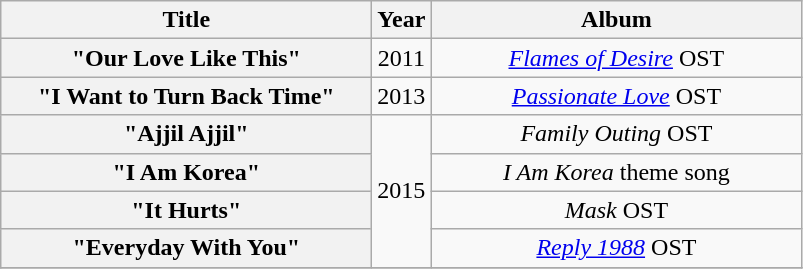<table class="wikitable plainrowheaders" style="text-align:center">
<tr>
<th scope="col" style="width:15em">Title</th>
<th scope="col" style="width:1em">Year</th>
<th scope="col" style="width:15em">Album</th>
</tr>
<tr>
<th scope="row">"Our Love Like This"</th>
<td>2011</td>
<td><em><a href='#'>Flames of Desire</a></em> OST</td>
</tr>
<tr>
<th scope="row">"I Want to Turn Back Time"</th>
<td>2013</td>
<td><em><a href='#'>Passionate Love</a></em> OST</td>
</tr>
<tr>
<th scope="row">"Ajjil Ajjil"</th>
<td rowspan="4">2015</td>
<td><em>Family Outing</em> OST</td>
</tr>
<tr>
<th scope="row">"I Am Korea"<br></th>
<td><em>I Am Korea</em> theme song</td>
</tr>
<tr>
<th scope="row">"It Hurts"<br></th>
<td><em>Mask</em> OST</td>
</tr>
<tr>
<th scope="row">"Everyday With You"</th>
<td><em><a href='#'>Reply 1988</a></em> OST</td>
</tr>
<tr>
</tr>
</table>
